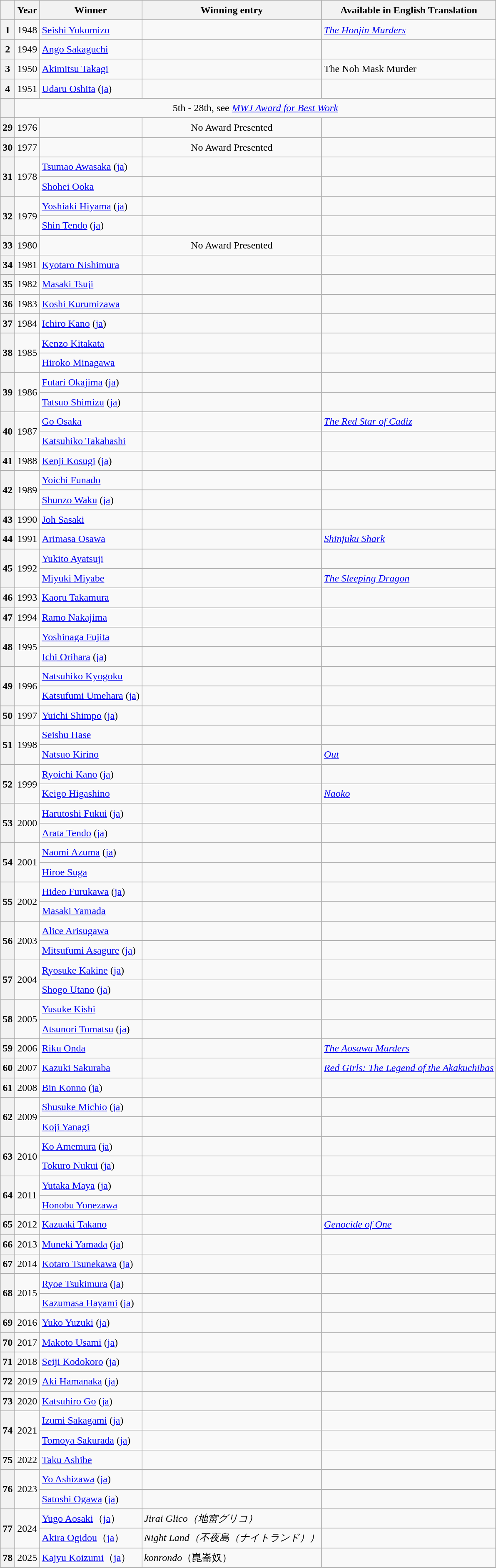<table class="wikitable sortable" style="font-size:1.00em; line-height:1.5em;">
<tr>
<th></th>
<th>Year</th>
<th>Winner</th>
<th>Winning entry</th>
<th>Available in English Translation</th>
</tr>
<tr>
<th>1</th>
<td>1948</td>
<td><a href='#'>Seishi Yokomizo</a></td>
<td></td>
<td><em><a href='#'>The Honjin Murders</a></em></td>
</tr>
<tr>
<th>2</th>
<td>1949</td>
<td><a href='#'>Ango Sakaguchi</a></td>
<td></td>
<td></td>
</tr>
<tr>
<th>3</th>
<td>1950</td>
<td><a href='#'>Akimitsu Takagi</a></td>
<td></td>
<td>The Noh Mask Murder</td>
</tr>
<tr>
<th>4</th>
<td>1951</td>
<td><a href='#'>Udaru Oshita</a> (<a href='#'>ja</a>)</td>
<td></td>
<td></td>
</tr>
<tr>
<th></th>
<td colspan="4" style="text-align:center">5th - 28th, see <em><a href='#'>MWJ Award for Best Work</a></em></td>
</tr>
<tr>
<th>29</th>
<td>1976</td>
<td></td>
<td style="text-align:center">No Award Presented</td>
<td></td>
</tr>
<tr>
<th>30</th>
<td>1977</td>
<td></td>
<td style="text-align:center">No Award Presented</td>
<td></td>
</tr>
<tr>
<th rowspan="2">31</th>
<td rowspan="2">1978</td>
<td><a href='#'>Tsumao Awasaka</a> (<a href='#'>ja</a>)</td>
<td></td>
<td></td>
</tr>
<tr>
<td><a href='#'>Shohei Ooka</a></td>
<td></td>
<td></td>
</tr>
<tr>
<th rowspan="2">32</th>
<td rowspan="2">1979</td>
<td><a href='#'>Yoshiaki Hiyama</a> (<a href='#'>ja</a>)</td>
<td></td>
<td></td>
</tr>
<tr>
<td><a href='#'>Shin Tendo</a> (<a href='#'>ja</a>)</td>
<td></td>
<td></td>
</tr>
<tr>
<th>33</th>
<td>1980</td>
<td></td>
<td style="text-align:center">No Award Presented</td>
<td></td>
</tr>
<tr>
<th>34</th>
<td>1981</td>
<td><a href='#'>Kyotaro Nishimura</a></td>
<td></td>
<td></td>
</tr>
<tr>
<th>35</th>
<td>1982</td>
<td><a href='#'>Masaki Tsuji</a></td>
<td></td>
<td></td>
</tr>
<tr>
<th>36</th>
<td>1983</td>
<td><a href='#'>Koshi Kurumizawa</a></td>
<td></td>
<td></td>
</tr>
<tr>
<th>37</th>
<td>1984</td>
<td><a href='#'>Ichiro Kano</a> (<a href='#'>ja</a>)</td>
<td></td>
<td></td>
</tr>
<tr>
<th rowspan="2">38</th>
<td rowspan="2">1985</td>
<td><a href='#'>Kenzo Kitakata</a></td>
<td></td>
<td></td>
</tr>
<tr>
<td><a href='#'>Hiroko Minagawa</a></td>
<td></td>
<td></td>
</tr>
<tr>
<th rowspan="2">39</th>
<td rowspan="2">1986</td>
<td><a href='#'>Futari Okajima</a> (<a href='#'>ja</a>)</td>
<td></td>
<td></td>
</tr>
<tr>
<td><a href='#'>Tatsuo Shimizu</a> (<a href='#'>ja</a>)</td>
<td></td>
<td></td>
</tr>
<tr>
<th rowspan="2">40</th>
<td rowspan="2">1987</td>
<td><a href='#'>Go Osaka</a></td>
<td></td>
<td><em><a href='#'>The Red Star of Cadiz</a></em></td>
</tr>
<tr>
<td><a href='#'>Katsuhiko Takahashi</a></td>
<td></td>
<td></td>
</tr>
<tr>
<th>41</th>
<td>1988</td>
<td><a href='#'>Kenji Kosugi</a> (<a href='#'>ja</a>)</td>
<td></td>
<td></td>
</tr>
<tr>
<th rowspan="2">42</th>
<td rowspan="2">1989</td>
<td><a href='#'>Yoichi Funado</a></td>
<td></td>
<td></td>
</tr>
<tr>
<td><a href='#'>Shunzo Waku</a> (<a href='#'>ja</a>)</td>
<td></td>
<td></td>
</tr>
<tr>
<th>43</th>
<td>1990</td>
<td><a href='#'>Joh Sasaki</a></td>
<td></td>
<td></td>
</tr>
<tr>
<th>44</th>
<td>1991</td>
<td><a href='#'>Arimasa Osawa</a></td>
<td></td>
<td><em><a href='#'>Shinjuku Shark</a></em></td>
</tr>
<tr>
<th rowspan="2">45</th>
<td rowspan="2">1992</td>
<td><a href='#'>Yukito Ayatsuji</a></td>
<td></td>
<td></td>
</tr>
<tr>
<td><a href='#'>Miyuki Miyabe</a></td>
<td></td>
<td><em><a href='#'>The Sleeping Dragon</a></em></td>
</tr>
<tr>
<th>46</th>
<td>1993</td>
<td><a href='#'>Kaoru Takamura</a></td>
<td></td>
<td></td>
</tr>
<tr>
<th>47</th>
<td>1994</td>
<td><a href='#'>Ramo Nakajima</a></td>
<td></td>
<td></td>
</tr>
<tr>
<th rowspan="2">48</th>
<td rowspan="2">1995</td>
<td><a href='#'>Yoshinaga Fujita</a></td>
<td></td>
<td></td>
</tr>
<tr>
<td><a href='#'>Ichi Orihara</a> (<a href='#'>ja</a>)</td>
<td></td>
<td></td>
</tr>
<tr>
<th rowspan="2">49</th>
<td rowspan="2">1996</td>
<td><a href='#'>Natsuhiko Kyogoku</a></td>
<td></td>
<td></td>
</tr>
<tr>
<td><a href='#'>Katsufumi Umehara</a> (<a href='#'>ja</a>)</td>
<td></td>
<td></td>
</tr>
<tr>
<th>50</th>
<td>1997</td>
<td><a href='#'>Yuichi Shimpo</a> (<a href='#'>ja</a>)</td>
<td></td>
<td></td>
</tr>
<tr>
<th rowspan="2">51</th>
<td rowspan="2">1998</td>
<td><a href='#'>Seishu Hase</a></td>
<td></td>
<td></td>
</tr>
<tr>
<td><a href='#'>Natsuo Kirino</a></td>
<td></td>
<td><em><a href='#'>Out</a></em></td>
</tr>
<tr>
<th rowspan="2">52</th>
<td rowspan="2">1999</td>
<td><a href='#'>Ryoichi Kano</a> (<a href='#'>ja</a>)</td>
<td></td>
<td></td>
</tr>
<tr>
<td><a href='#'>Keigo Higashino</a></td>
<td></td>
<td><em><a href='#'>Naoko</a></em></td>
</tr>
<tr>
<th rowspan="2">53</th>
<td rowspan="2">2000</td>
<td><a href='#'>Harutoshi Fukui</a> (<a href='#'>ja</a>)</td>
<td></td>
<td></td>
</tr>
<tr>
<td><a href='#'>Arata Tendo</a> (<a href='#'>ja</a>)</td>
<td> </td>
<td></td>
</tr>
<tr>
<th rowspan="2">54</th>
<td rowspan="2">2001</td>
<td><a href='#'>Naomi Azuma</a> (<a href='#'>ja</a>)</td>
<td></td>
<td></td>
</tr>
<tr>
<td><a href='#'>Hiroe Suga</a></td>
<td></td>
<td></td>
</tr>
<tr>
<th rowspan="2">55</th>
<td rowspan="2">2002</td>
<td><a href='#'>Hideo Furukawa</a> (<a href='#'>ja</a>)</td>
<td> </td>
<td></td>
</tr>
<tr>
<td><a href='#'>Masaki Yamada</a></td>
<td></td>
<td></td>
</tr>
<tr>
<th rowspan="2">56</th>
<td rowspan="2">2003</td>
<td><a href='#'>Alice Arisugawa</a></td>
<td></td>
<td></td>
</tr>
<tr>
<td><a href='#'>Mitsufumi Asagure</a> (<a href='#'>ja</a>)</td>
<td></td>
<td></td>
</tr>
<tr>
<th rowspan="2">57</th>
<td rowspan="2">2004</td>
<td><a href='#'>Ryosuke Kakine</a> (<a href='#'>ja</a>)</td>
<td> </td>
<td></td>
</tr>
<tr>
<td><a href='#'>Shogo Utano</a> (<a href='#'>ja</a>)</td>
<td> </td>
<td></td>
</tr>
<tr>
<th rowspan="2">58</th>
<td rowspan="2">2005</td>
<td><a href='#'>Yusuke Kishi</a></td>
<td> </td>
<td></td>
</tr>
<tr>
<td><a href='#'>Atsunori Tomatsu</a> (<a href='#'>ja</a>)</td>
<td> </td>
<td></td>
</tr>
<tr>
<th>59</th>
<td>2006</td>
<td><a href='#'>Riku Onda</a></td>
<td></td>
<td><em><a href='#'>The Aosawa Murders</a></em></td>
</tr>
<tr>
<th>60</th>
<td>2007</td>
<td><a href='#'>Kazuki Sakuraba</a></td>
<td></td>
<td><em><a href='#'>Red Girls: The Legend of the Akakuchibas</a></em></td>
</tr>
<tr>
<th>61</th>
<td>2008</td>
<td><a href='#'>Bin Konno</a> (<a href='#'>ja</a>)</td>
<td> </td>
<td></td>
</tr>
<tr>
<th rowspan="2">62</th>
<td rowspan="2">2009</td>
<td><a href='#'>Shusuke Michio</a> (<a href='#'>ja</a>)</td>
<td></td>
<td></td>
</tr>
<tr>
<td><a href='#'>Koji Yanagi</a></td>
<td> </td>
<td></td>
</tr>
<tr>
<th rowspan="2">63</th>
<td rowspan="2">2010</td>
<td><a href='#'>Ko Amemura</a> (<a href='#'>ja</a>)</td>
<td> </td>
<td></td>
</tr>
<tr>
<td><a href='#'>Tokuro Nukui</a> (<a href='#'>ja</a>)</td>
<td> </td>
<td></td>
</tr>
<tr>
<th rowspan="2">64</th>
<td rowspan="2">2011</td>
<td><a href='#'>Yutaka Maya</a> (<a href='#'>ja</a>)</td>
<td> </td>
<td></td>
</tr>
<tr>
<td><a href='#'>Honobu Yonezawa</a></td>
<td> </td>
<td></td>
</tr>
<tr>
<th>65</th>
<td>2012</td>
<td><a href='#'>Kazuaki Takano</a></td>
<td></td>
<td><em><a href='#'>Genocide of One</a></em></td>
</tr>
<tr>
<th>66</th>
<td>2013</td>
<td><a href='#'>Muneki Yamada</a> (<a href='#'>ja</a>)</td>
<td></td>
<td></td>
</tr>
<tr>
<th>67</th>
<td>2014</td>
<td><a href='#'>Kotaro Tsunekawa</a> (<a href='#'>ja</a>)</td>
<td></td>
<td></td>
</tr>
<tr>
<th rowspan="2">68</th>
<td rowspan="2">2015</td>
<td><a href='#'>Ryoe Tsukimura</a> (<a href='#'>ja</a>)</td>
<td></td>
<td></td>
</tr>
<tr>
<td><a href='#'>Kazumasa Hayami</a> (<a href='#'>ja</a>)</td>
<td></td>
<td></td>
</tr>
<tr>
<th>69</th>
<td>2016</td>
<td><a href='#'>Yuko Yuzuki</a> (<a href='#'>ja</a>)</td>
<td></td>
<td></td>
</tr>
<tr>
<th>70</th>
<td>2017</td>
<td><a href='#'>Makoto Usami</a> (<a href='#'>ja</a>)</td>
<td></td>
<td></td>
</tr>
<tr>
<th>71</th>
<td>2018</td>
<td><a href='#'>Seiji Kodokoro</a> (<a href='#'>ja</a>)</td>
<td></td>
<td></td>
</tr>
<tr>
<th>72</th>
<td>2019</td>
<td><a href='#'>Aki Hamanaka</a> (<a href='#'>ja</a>)</td>
<td></td>
<td></td>
</tr>
<tr>
<th>73</th>
<td>2020</td>
<td><a href='#'>Katsuhiro Go</a> (<a href='#'>ja</a>)</td>
<td></td>
<td></td>
</tr>
<tr>
<th rowspan="2">74</th>
<td rowspan="2">2021</td>
<td><a href='#'>Izumi Sakagami</a> (<a href='#'>ja</a>)</td>
<td></td>
<td></td>
</tr>
<tr>
<td><a href='#'>Tomoya Sakurada</a> (<a href='#'>ja</a>)</td>
<td></td>
<td></td>
</tr>
<tr>
<th>75</th>
<td>2022</td>
<td><a href='#'>Taku Ashibe</a></td>
<td></td>
<td></td>
</tr>
<tr>
<th rowspan="2">76</th>
<td rowspan="2">2023</td>
<td><a href='#'>Yo Ashizawa</a> (<a href='#'>ja</a>)</td>
<td></td>
<td></td>
</tr>
<tr>
<td><a href='#'>Satoshi Ogawa</a> (<a href='#'>ja</a>)</td>
<td></td>
<td></td>
</tr>
<tr>
<th rowspan="2">77</th>
<td rowspan="2">2024</td>
<td><a href='#'>Yugo Aosaki</a>（<a href='#'>ja</a>）</td>
<td><em>Jirai Glico（地雷グリコ）</em></td>
<td></td>
</tr>
<tr>
<td><a href='#'>Akira Ogidou</a>（<a href='#'>ja</a>）</td>
<td><em>Night Land（不夜島（ナイトランド））</em></td>
<td></td>
</tr>
<tr>
<th>78</th>
<td>2025</td>
<td><a href='#'>Kajyu Koizumi</a>（<a href='#'>ja</a>）</td>
<td><em>konrondo</em>（崑崙奴）</td>
<td></td>
</tr>
</table>
